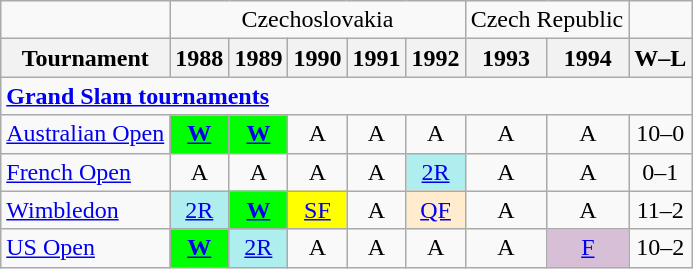<table class="wikitable" style=text-align:center;>
<tr>
<td colspan="1"></td>
<td colspan="5">Czechoslovakia</td>
<td colspan="2">Czech Republic</td>
<td colspan="1"></td>
</tr>
<tr>
<th>Tournament</th>
<th>1988</th>
<th>1989</th>
<th>1990</th>
<th>1991</th>
<th>1992</th>
<th>1993</th>
<th>1994</th>
<th>W–L</th>
</tr>
<tr>
<td colspan="9" align=left><strong><a href='#'>Grand Slam tournaments</a></strong></td>
</tr>
<tr>
<td align="left"><a href='#'>Australian Open</a></td>
<td bgcolor="lime"><strong><a href='#'>W</a></strong></td>
<td bgcolor="lime"><strong><a href='#'>W</a></strong></td>
<td>A</td>
<td>A</td>
<td>A</td>
<td>A</td>
<td>A</td>
<td>10–0</td>
</tr>
<tr>
<td align="left"><a href='#'>French Open</a></td>
<td>A</td>
<td>A</td>
<td>A</td>
<td>A</td>
<td bgcolor="afeeee"><a href='#'>2R</a></td>
<td>A</td>
<td>A</td>
<td>0–1</td>
</tr>
<tr>
<td align="left"><a href='#'>Wimbledon</a></td>
<td bgcolor="afeeee"><a href='#'>2R</a></td>
<td bgcolor="lime"><strong><a href='#'>W</a></strong></td>
<td bgcolor="yellow"><a href='#'>SF</a></td>
<td>A</td>
<td bgcolor="ffebcd"><a href='#'>QF</a></td>
<td>A</td>
<td>A</td>
<td>11–2</td>
</tr>
<tr>
<td align="left"><a href='#'>US Open</a></td>
<td bgcolor="lime"><strong><a href='#'>W</a></strong></td>
<td bgcolor="afeeee"><a href='#'>2R</a></td>
<td>A</td>
<td>A</td>
<td>A</td>
<td>A</td>
<td bgcolor="thistle"><a href='#'>F</a></td>
<td>10–2</td>
</tr>
</table>
